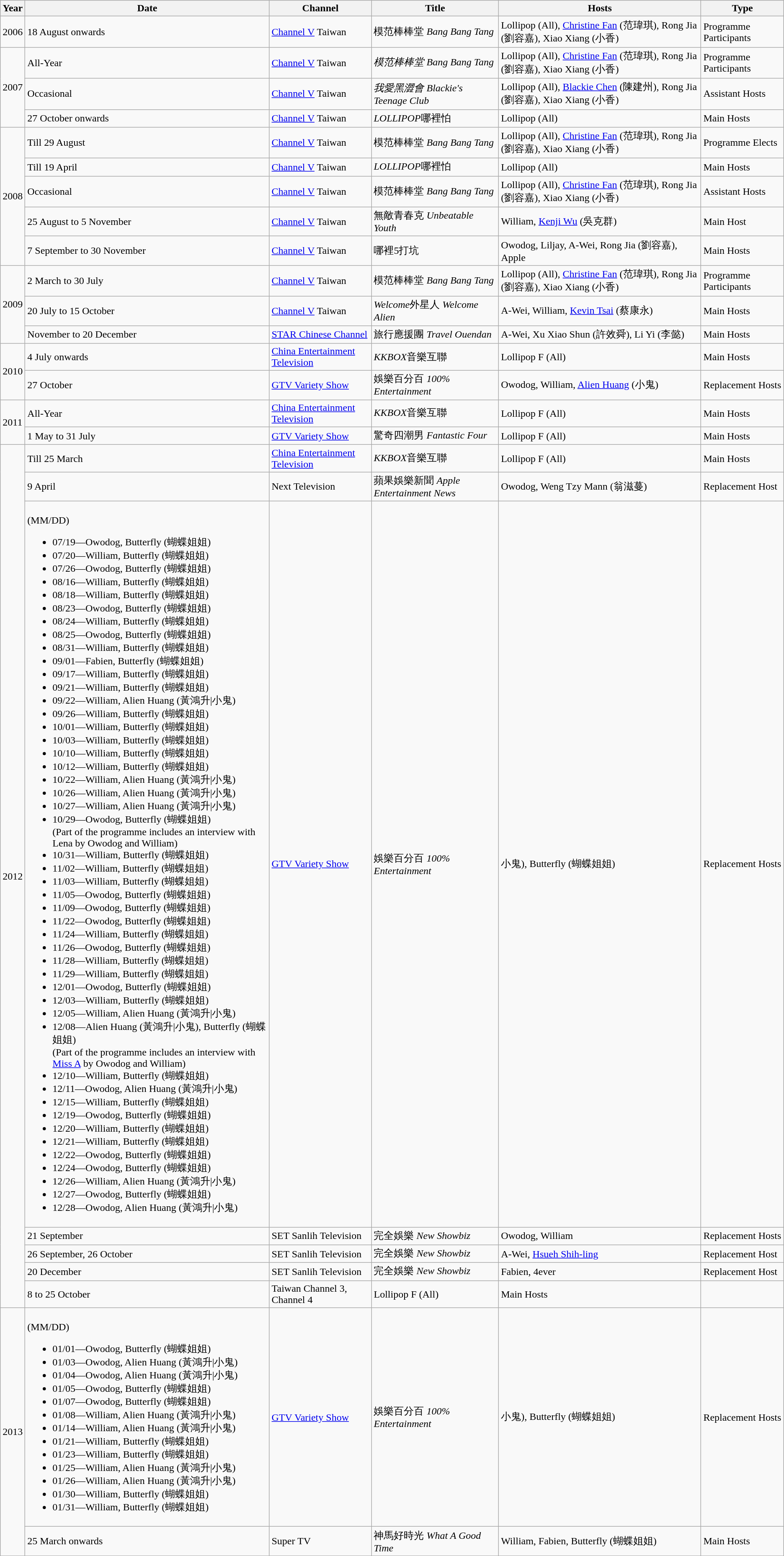<table class="wikitable">
<tr>
<th>Year</th>
<th>Date</th>
<th>Channel</th>
<th>Title</th>
<th>Hosts</th>
<th>Type</th>
</tr>
<tr>
<td>2006</td>
<td>18 August onwards</td>
<td><a href='#'>Channel V</a> Taiwan</td>
<td>模范棒棒堂 <em>Bang Bang Tang</em></td>
<td>Lollipop (All), <a href='#'>Christine Fan</a> (范瑋琪), Rong Jia (劉容嘉), Xiao Xiang (小香)</td>
<td>Programme Participants</td>
</tr>
<tr>
<td rowspan="3">2007</td>
<td>All-Year</td>
<td><a href='#'>Channel V</a> Taiwan</td>
<td><em>模范棒棒堂 Bang Bang Tang</em></td>
<td>Lollipop (All), <a href='#'>Christine Fan</a> (范瑋琪), Rong Jia (劉容嘉), Xiao Xiang (小香)</td>
<td>Programme Participants</td>
</tr>
<tr>
<td>Occasional</td>
<td><a href='#'>Channel V</a> Taiwan</td>
<td><em>我愛黑澀會 Blackie's Teenage Club</em></td>
<td>Lollipop (All), <a href='#'>Blackie Chen</a> (陳建州), Rong Jia (劉容嘉), Xiao Xiang (小香)</td>
<td>Assistant Hosts</td>
</tr>
<tr>
<td>27 October onwards</td>
<td><a href='#'>Channel V</a> Taiwan</td>
<td><em>LOLLIPOP</em>哪裡怕</td>
<td>Lollipop (All)</td>
<td>Main Hosts</td>
</tr>
<tr>
<td rowspan="5">2008</td>
<td>Till 29 August</td>
<td><a href='#'>Channel V</a> Taiwan</td>
<td>模范棒棒堂 <em>Bang Bang Tang</em></td>
<td>Lollipop (All), <a href='#'>Christine Fan</a> (范瑋琪), Rong Jia (劉容嘉), Xiao Xiang (小香)</td>
<td>Programme Elects</td>
</tr>
<tr>
<td>Till 19 April</td>
<td><a href='#'>Channel V</a> Taiwan</td>
<td><em>LOLLIPOP</em>哪裡怕</td>
<td>Lollipop (All)</td>
<td>Main Hosts</td>
</tr>
<tr>
<td>Occasional</td>
<td><a href='#'>Channel V</a> Taiwan</td>
<td>模范棒棒堂 <em>Bang Bang Tang</em></td>
<td>Lollipop (All), <a href='#'>Christine Fan</a> (范瑋琪), Rong Jia (劉容嘉), Xiao Xiang (小香)</td>
<td>Assistant Hosts</td>
</tr>
<tr>
<td>25 August to 5 November</td>
<td><a href='#'>Channel V</a> Taiwan</td>
<td>無敵青春克 <em>Unbeatable Youth</em></td>
<td>William, <a href='#'>Kenji Wu</a> (吳克群)</td>
<td>Main Host</td>
</tr>
<tr>
<td>7 September to 30 November</td>
<td><a href='#'>Channel V</a> Taiwan</td>
<td>哪裡5打坑</td>
<td>Owodog, Liljay, A-Wei, Rong Jia (劉容嘉), Apple</td>
<td>Main Hosts</td>
</tr>
<tr>
<td rowspan="3">2009</td>
<td>2 March to 30 July</td>
<td><a href='#'>Channel V</a> Taiwan</td>
<td>模范棒棒堂 <em>Bang Bang Tang</em></td>
<td>Lollipop (All), <a href='#'>Christine Fan</a> (范瑋琪), Rong Jia (劉容嘉), Xiao Xiang (小香)</td>
<td>Programme Participants</td>
</tr>
<tr>
<td>20 July to 15 October</td>
<td><a href='#'>Channel V</a> Taiwan</td>
<td><em>Welcome</em>外星人 <em>Welcome Alien</em></td>
<td>A-Wei, William, <a href='#'>Kevin Tsai</a> (蔡康永)</td>
<td>Main Hosts</td>
</tr>
<tr>
<td>November to 20 December</td>
<td><a href='#'>STAR Chinese Channel</a></td>
<td>旅行應援團 <em>Travel Ouendan</em></td>
<td>A-Wei, Xu Xiao Shun (許效舜), Li Yi (李懿)</td>
<td>Main Hosts</td>
</tr>
<tr>
<td rowspan="2">2010</td>
<td>4 July onwards</td>
<td><a href='#'>China Entertainment Television</a></td>
<td><em>KKBOX</em>音樂互聯</td>
<td>Lollipop F (All)</td>
<td>Main Hosts</td>
</tr>
<tr>
<td>27 October</td>
<td><a href='#'>GTV Variety Show</a></td>
<td>娛樂百分百 <em>100% Entertainment</em></td>
<td>Owodog, William, <a href='#'>Alien Huang</a> (小鬼)</td>
<td>Replacement Hosts</td>
</tr>
<tr>
<td rowspan="2">2011</td>
<td>All-Year</td>
<td><a href='#'>China Entertainment Television</a></td>
<td><em>KKBOX</em>音樂互聯</td>
<td>Lollipop F (All)</td>
<td>Main Hosts</td>
</tr>
<tr>
<td>1 May to 31 July</td>
<td><a href='#'>GTV Variety Show</a></td>
<td>驚奇四潮男 <em>Fantastic Four</em></td>
<td>Lollipop F (All)</td>
<td>Main Hosts</td>
</tr>
<tr>
<td rowspan="7">2012</td>
<td>Till 25 March</td>
<td><a href='#'>China Entertainment Television</a></td>
<td><em>KKBOX</em>音樂互聯</td>
<td>Lollipop F (All)</td>
<td>Main Hosts</td>
</tr>
<tr>
<td>9 April</td>
<td>Next Television</td>
<td>蘋果娛樂新聞 <em>Apple Entertainment News</em></td>
<td>Owodog, Weng Tzy Mann (翁滋蔓)</td>
<td>Replacement Host</td>
</tr>
<tr>
<td><br>(MM/DD)<ul><li>07/19—Owodog, Butterfly (蝴蝶姐姐)</li><li>07/20—William, Butterfly (蝴蝶姐姐)</li><li>07/26—Owodog, Butterfly (蝴蝶姐姐)</li><li>08/16—William, Butterfly (蝴蝶姐姐)</li><li>08/18—William, Butterfly (蝴蝶姐姐)</li><li>08/23—Owodog, Butterfly (蝴蝶姐姐)</li><li>08/24—William, Butterfly (蝴蝶姐姐)</li><li>08/25—Owodog, Butterfly (蝴蝶姐姐)</li><li>08/31—William, Butterfly (蝴蝶姐姐)</li><li>09/01—Fabien, Butterfly (蝴蝶姐姐)</li><li>09/17—William, Butterfly (蝴蝶姐姐)</li><li>09/21—William, Butterfly (蝴蝶姐姐)</li><li>09/22—William, Alien Huang (黃鴻升|小鬼)</li><li>09/26—William, Butterfly (蝴蝶姐姐)</li><li>10/01—William, Butterfly (蝴蝶姐姐)</li><li>10/03—William, Butterfly (蝴蝶姐姐)</li><li>10/10—William, Butterfly (蝴蝶姐姐)</li><li>10/12—William, Butterfly (蝴蝶姐姐)</li><li>10/22—William, Alien Huang (黃鴻升|小鬼)</li><li>10/26—William, Alien Huang (黃鴻升|小鬼)</li><li>10/27—William, Alien Huang (黃鴻升|小鬼)</li><li>10/29—Owodog, Butterfly (蝴蝶姐姐)<br>(Part of the programme includes an interview with Lena by Owodog and William)</li><li>10/31—William, Butterfly (蝴蝶姐姐)</li><li>11/02—William, Butterfly (蝴蝶姐姐)</li><li>11/03—William, Butterfly (蝴蝶姐姐)</li><li>11/05—Owodog, Butterfly (蝴蝶姐姐)</li><li>11/09—Owodog, Butterfly (蝴蝶姐姐)</li><li>11/22—Owodog, Butterfly (蝴蝶姐姐)</li><li>11/24—William, Butterfly (蝴蝶姐姐)</li><li>11/26—Owodog, Butterfly (蝴蝶姐姐)</li><li>11/28—William, Butterfly (蝴蝶姐姐)</li><li>11/29—William, Butterfly (蝴蝶姐姐)</li><li>12/01—Owodog, Butterfly (蝴蝶姐姐)</li><li>12/03—William, Butterfly (蝴蝶姐姐)</li><li>12/05—William, Alien Huang (黃鴻升|小鬼)</li><li>12/08—Alien Huang (黃鴻升|小鬼), Butterfly (蝴蝶姐姐)<br>(Part of the programme includes an interview with <a href='#'>Miss A</a> by Owodog and William)</li><li>12/10—William, Butterfly (蝴蝶姐姐)</li><li>12/11—Owodog, Alien Huang (黃鴻升|小鬼)</li><li>12/15—William, Butterfly (蝴蝶姐姐)</li><li>12/19—Owodog, Butterfly (蝴蝶姐姐)</li><li>12/20—William, Butterfly (蝴蝶姐姐)</li><li>12/21—William, Butterfly (蝴蝶姐姐)</li><li>12/22—Owodog, Butterfly (蝴蝶姐姐)</li><li>12/24—Owodog, Butterfly (蝴蝶姐姐)</li><li>12/26—William, Alien Huang (黃鴻升|小鬼)</li><li>12/27—Owodog, Butterfly (蝴蝶姐姐)</li><li>12/28—Owodog, Alien Huang (黃鴻升|小鬼)</li></ul></td>
<td><a href='#'>GTV Variety Show</a></td>
<td>娛樂百分百 <em>100% Entertainment</em></td>
<td Owodog, William, Fabien, >小鬼), Butterfly (蝴蝶姐姐)</td>
<td>Replacement Hosts</td>
</tr>
<tr>
<td>21 September</td>
<td>SET Sanlih Television</td>
<td>完全娛樂 <em>New Showbiz</em></td>
<td>Owodog, William</td>
<td>Replacement Hosts</td>
</tr>
<tr>
<td>26 September, 26 October</td>
<td>SET Sanlih Television</td>
<td>完全娛樂 <em>New Showbiz</em></td>
<td>A-Wei, <a href='#'>Hsueh Shih-ling</a></td>
<td>Replacement Host</td>
</tr>
<tr>
<td>20 December</td>
<td>SET Sanlih Television</td>
<td>完全娛樂 <em>New Showbiz</em></td>
<td>Fabien, 4ever</td>
<td>Replacement Host</td>
</tr>
<tr>
<td>8 to 25 October</td>
<td>Taiwan Channel 3, Channel 4</td>
<td>Lollipop F (All)</td>
<td>Main Hosts</td>
</tr>
<tr>
<td rowspan="2">2013</td>
<td><br>(MM/DD)<ul><li>01/01—Owodog, Butterfly (蝴蝶姐姐)</li><li>01/03—Owodog, Alien Huang (黃鴻升|小鬼)</li><li>01/04—Owodog, Alien Huang (黃鴻升|小鬼)</li><li>01/05—Owodog, Butterfly (蝴蝶姐姐)</li><li>01/07—Owodog, Butterfly (蝴蝶姐姐)</li><li>01/08—William, Alien Huang (黃鴻升|小鬼)</li><li>01/14—William, Alien Huang (黃鴻升|小鬼)</li><li>01/21—William, Butterfly (蝴蝶姐姐)</li><li>01/23—William, Butterfly (蝴蝶姐姐)</li><li>01/25—William, Alien Huang (黃鴻升|小鬼)</li><li>01/26—William, Alien Huang (黃鴻升|小鬼)</li><li>01/30—William, Butterfly (蝴蝶姐姐)</li><li>01/31—William, Butterfly (蝴蝶姐姐)</li></ul></td>
<td><a href='#'>GTV Variety Show</a></td>
<td>娛樂百分百 <em>100% Entertainment</em></td>
<td Owodog, William, >小鬼), Butterfly (蝴蝶姐姐)</td>
<td>Replacement Hosts</td>
</tr>
<tr>
<td>25 March onwards</td>
<td>Super TV</td>
<td>神馬好時光 <em>What A Good Time</em></td>
<td>William, Fabien, Butterfly (蝴蝶姐姐)</td>
<td>Main Hosts</td>
</tr>
</table>
